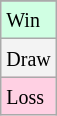<table class="wikitable">
<tr>
</tr>
<tr bgcolor = "#d0ffe3">
<td><small>Win</small></td>
</tr>
<tr bgcolor = "#f3f3f3">
<td><small>Draw</small></td>
</tr>
<tr bgcolor = "#ffd0e3">
<td><small>Loss</small></td>
</tr>
</table>
